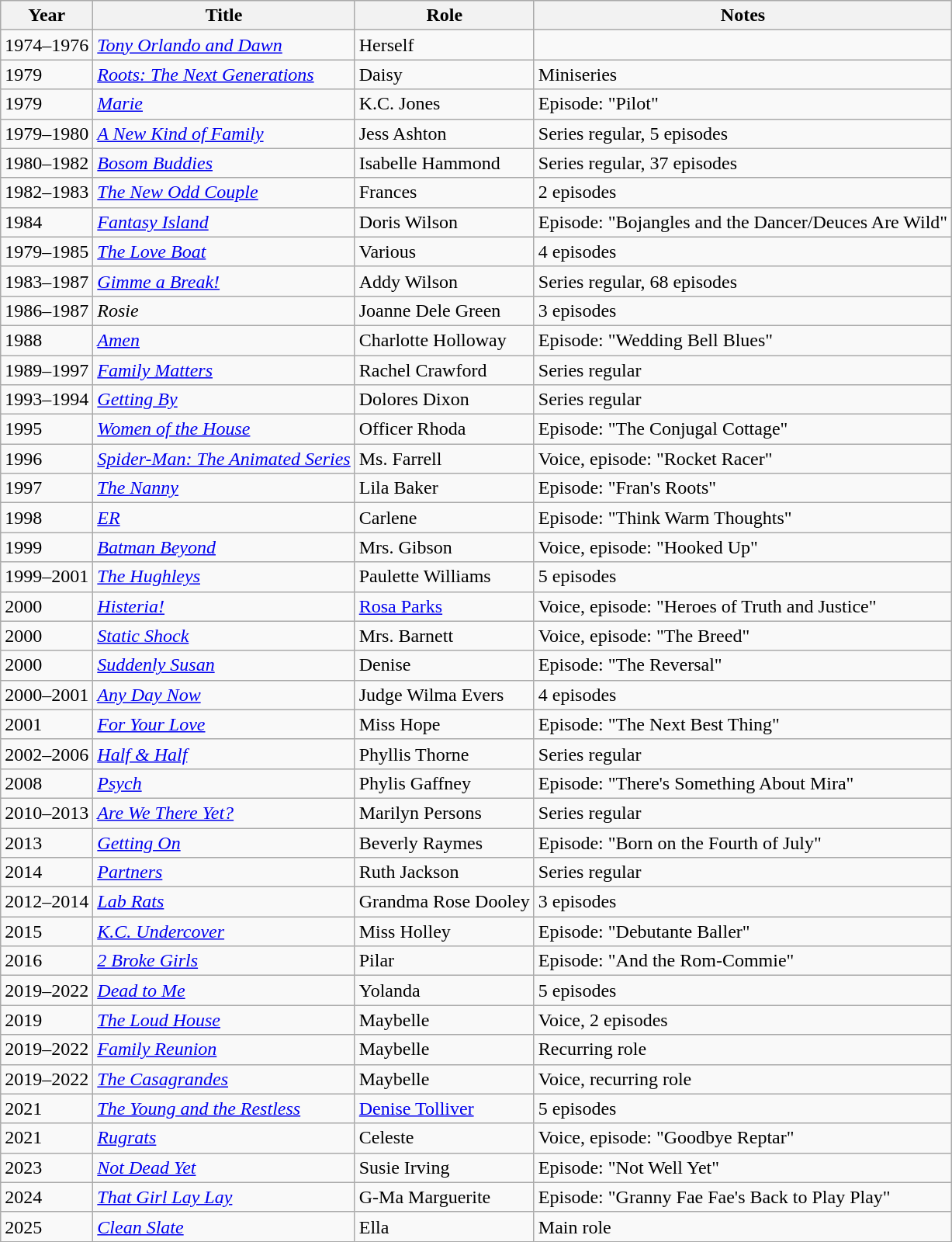<table class="wikitable sortable">
<tr>
<th>Year</th>
<th>Title</th>
<th>Role</th>
<th class="unsortable">Notes</th>
</tr>
<tr>
<td>1974–1976</td>
<td><em><a href='#'>Tony Orlando and Dawn</a></em></td>
<td>Herself</td>
<td></td>
</tr>
<tr>
<td>1979</td>
<td><em><a href='#'>Roots: The Next Generations</a></em></td>
<td>Daisy</td>
<td>Miniseries</td>
</tr>
<tr>
<td>1979</td>
<td><em><a href='#'>Marie</a></em></td>
<td>K.C. Jones</td>
<td>Episode: "Pilot"</td>
</tr>
<tr>
<td>1979–1980</td>
<td><em><a href='#'>A New Kind of Family</a></em></td>
<td>Jess Ashton</td>
<td>Series regular, 5 episodes</td>
</tr>
<tr>
<td>1980–1982</td>
<td><em><a href='#'>Bosom Buddies</a></em></td>
<td>Isabelle Hammond</td>
<td>Series regular, 37 episodes</td>
</tr>
<tr>
<td>1982–1983</td>
<td><em> <a href='#'>The New Odd Couple</a> </em></td>
<td>Frances</td>
<td>2 episodes</td>
</tr>
<tr>
<td>1984</td>
<td><em><a href='#'>Fantasy Island</a></em></td>
<td>Doris Wilson</td>
<td>Episode: "Bojangles and the Dancer/Deuces Are Wild"</td>
</tr>
<tr>
<td>1979–1985</td>
<td><em><a href='#'>The Love Boat</a></em></td>
<td>Various</td>
<td>4 episodes</td>
</tr>
<tr>
<td>1983–1987</td>
<td><em><a href='#'>Gimme a Break!</a></em></td>
<td>Addy Wilson</td>
<td>Series regular, 68 episodes</td>
</tr>
<tr>
<td>1986–1987</td>
<td><em>Rosie</em></td>
<td>Joanne Dele Green</td>
<td>3 episodes</td>
</tr>
<tr>
<td>1988</td>
<td><em><a href='#'>Amen</a></em></td>
<td>Charlotte Holloway</td>
<td>Episode: "Wedding Bell Blues"</td>
</tr>
<tr>
<td>1989–1997</td>
<td><em><a href='#'>Family Matters</a></em></td>
<td>Rachel Crawford</td>
<td>Series regular</td>
</tr>
<tr>
<td>1993–1994</td>
<td><em><a href='#'>Getting By</a></em></td>
<td>Dolores Dixon</td>
<td>Series regular</td>
</tr>
<tr>
<td>1995</td>
<td><em><a href='#'>Women of the House</a></em></td>
<td>Officer Rhoda</td>
<td>Episode: "The Conjugal Cottage"</td>
</tr>
<tr>
<td>1996</td>
<td><em><a href='#'>Spider-Man: The Animated Series</a></em></td>
<td>Ms. Farrell</td>
<td>Voice, episode: "Rocket Racer"</td>
</tr>
<tr>
<td>1997</td>
<td><em><a href='#'>The Nanny</a></em></td>
<td>Lila Baker</td>
<td>Episode: "Fran's Roots"</td>
</tr>
<tr>
<td>1998</td>
<td><em><a href='#'>ER</a></em></td>
<td>Carlene</td>
<td>Episode: "Think Warm Thoughts"</td>
</tr>
<tr>
<td>1999</td>
<td><em><a href='#'>Batman Beyond</a></em></td>
<td>Mrs. Gibson</td>
<td>Voice, episode: "Hooked Up"</td>
</tr>
<tr>
<td>1999–2001</td>
<td><em><a href='#'>The Hughleys</a></em></td>
<td>Paulette Williams</td>
<td>5 episodes</td>
</tr>
<tr>
<td>2000</td>
<td><em><a href='#'>Histeria!</a></em></td>
<td><a href='#'>Rosa Parks</a></td>
<td>Voice, episode: "Heroes of Truth and Justice"</td>
</tr>
<tr>
<td>2000</td>
<td><em><a href='#'>Static Shock</a></em></td>
<td>Mrs. Barnett</td>
<td>Voice, episode: "The Breed"</td>
</tr>
<tr>
<td>2000</td>
<td><em><a href='#'>Suddenly Susan</a></em></td>
<td>Denise</td>
<td>Episode: "The Reversal"</td>
</tr>
<tr>
<td>2000–2001</td>
<td><em><a href='#'>Any Day Now</a></em></td>
<td>Judge Wilma Evers</td>
<td>4 episodes</td>
</tr>
<tr>
<td>2001</td>
<td><em><a href='#'>For Your Love</a></em></td>
<td>Miss Hope</td>
<td>Episode: "The Next Best Thing"</td>
</tr>
<tr>
<td>2002–2006</td>
<td><em><a href='#'>Half & Half</a></em></td>
<td>Phyllis Thorne</td>
<td>Series regular</td>
</tr>
<tr>
<td>2008</td>
<td><em><a href='#'>Psych</a></em></td>
<td>Phylis Gaffney</td>
<td>Episode: "There's Something About Mira"</td>
</tr>
<tr>
<td>2010–2013</td>
<td><em><a href='#'>Are We There Yet?</a></em></td>
<td>Marilyn Persons</td>
<td>Series regular</td>
</tr>
<tr>
<td>2013</td>
<td><em><a href='#'>Getting On</a></em></td>
<td>Beverly Raymes</td>
<td>Episode: "Born on the Fourth of July"</td>
</tr>
<tr>
<td>2014</td>
<td><em><a href='#'>Partners</a></em></td>
<td>Ruth Jackson</td>
<td>Series regular</td>
</tr>
<tr>
<td>2012–2014</td>
<td><em><a href='#'>Lab Rats</a></em></td>
<td>Grandma Rose Dooley</td>
<td>3 episodes</td>
</tr>
<tr>
<td>2015</td>
<td><em><a href='#'>K.C. Undercover</a></em></td>
<td>Miss Holley</td>
<td>Episode: "Debutante Baller"</td>
</tr>
<tr>
<td>2016</td>
<td><em><a href='#'>2 Broke Girls</a></em></td>
<td>Pilar</td>
<td>Episode: "And the Rom-Commie"</td>
</tr>
<tr>
<td>2019–2022</td>
<td><em><a href='#'>Dead to Me</a></em></td>
<td>Yolanda</td>
<td>5 episodes</td>
</tr>
<tr>
<td>2019</td>
<td><em><a href='#'>The Loud House</a></em></td>
<td>Maybelle</td>
<td>Voice, 2 episodes</td>
</tr>
<tr>
<td>2019–2022</td>
<td><em><a href='#'>Family Reunion</a></em></td>
<td>Maybelle</td>
<td>Recurring role</td>
</tr>
<tr>
<td>2019–2022</td>
<td><em><a href='#'>The Casagrandes</a></em></td>
<td>Maybelle</td>
<td>Voice, recurring role</td>
</tr>
<tr>
<td>2021</td>
<td><em><a href='#'>The Young and the Restless</a></em></td>
<td><a href='#'>Denise Tolliver</a></td>
<td>5 episodes</td>
</tr>
<tr>
<td>2021</td>
<td><em><a href='#'>Rugrats</a></em></td>
<td>Celeste</td>
<td>Voice, episode: "Goodbye Reptar"</td>
</tr>
<tr>
<td>2023</td>
<td><em><a href='#'>Not Dead Yet</a></em></td>
<td>Susie Irving</td>
<td>Episode: "Not Well Yet"</td>
</tr>
<tr>
<td>2024</td>
<td><em><a href='#'>That Girl Lay Lay</a></em></td>
<td>G-Ma Marguerite</td>
<td>Episode: "Granny Fae Fae's Back to Play Play"</td>
</tr>
<tr>
<td>2025</td>
<td><em><a href='#'>Clean Slate</a></em></td>
<td>Ella</td>
<td>Main role</td>
</tr>
</table>
